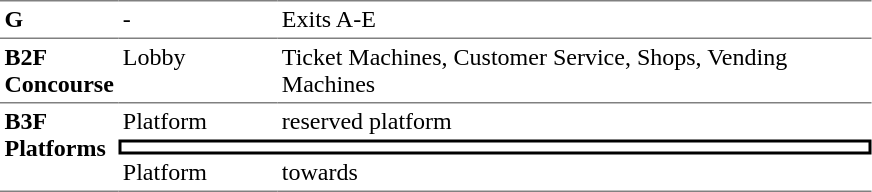<table table border=0 cellspacing=0 cellpadding=3>
<tr>
<td style="border-top:solid 1px gray;border-bottom:solid 1px gray" width=50 valign=top><strong>G</strong></td>
<td style="border-top:solid 1px gray;border-bottom:solid 1px gray;" width=100 valign=top>-</td>
<td style="border-top:solid 1px gray;border-bottom:solid 1px gray;" width=390 valign=top>Exits A-E</td>
</tr>
<tr>
<td style="border-bottom:solid 1px gray;" valign=top width=50><strong>B2F<br>Concourse</strong></td>
<td style="border-bottom:solid 1px gray;" valign=top width=100>Lobby</td>
<td style="border-bottom:solid 1px gray;" valign=top width=390>Ticket Machines, Customer Service, Shops, Vending Machines</td>
</tr>
<tr>
<td style="border-bottom:solid 1px gray" rowspan=3 valign=top><strong>B3F<br>Platforms</strong></td>
<td>Platform</td>
<td> reserved platform</td>
</tr>
<tr>
<td style="border-right:solid 2px black;border-left:solid 2px black;border-top:solid 2px black;border-bottom:solid 2px black;text-align:center;" colspan=2></td>
</tr>
<tr>
<td style="border-bottom:solid 1px gray" valign=top>Platform</td>
<td style="border-bottom:solid 1px gray" valign=top> towards   </td>
</tr>
</table>
